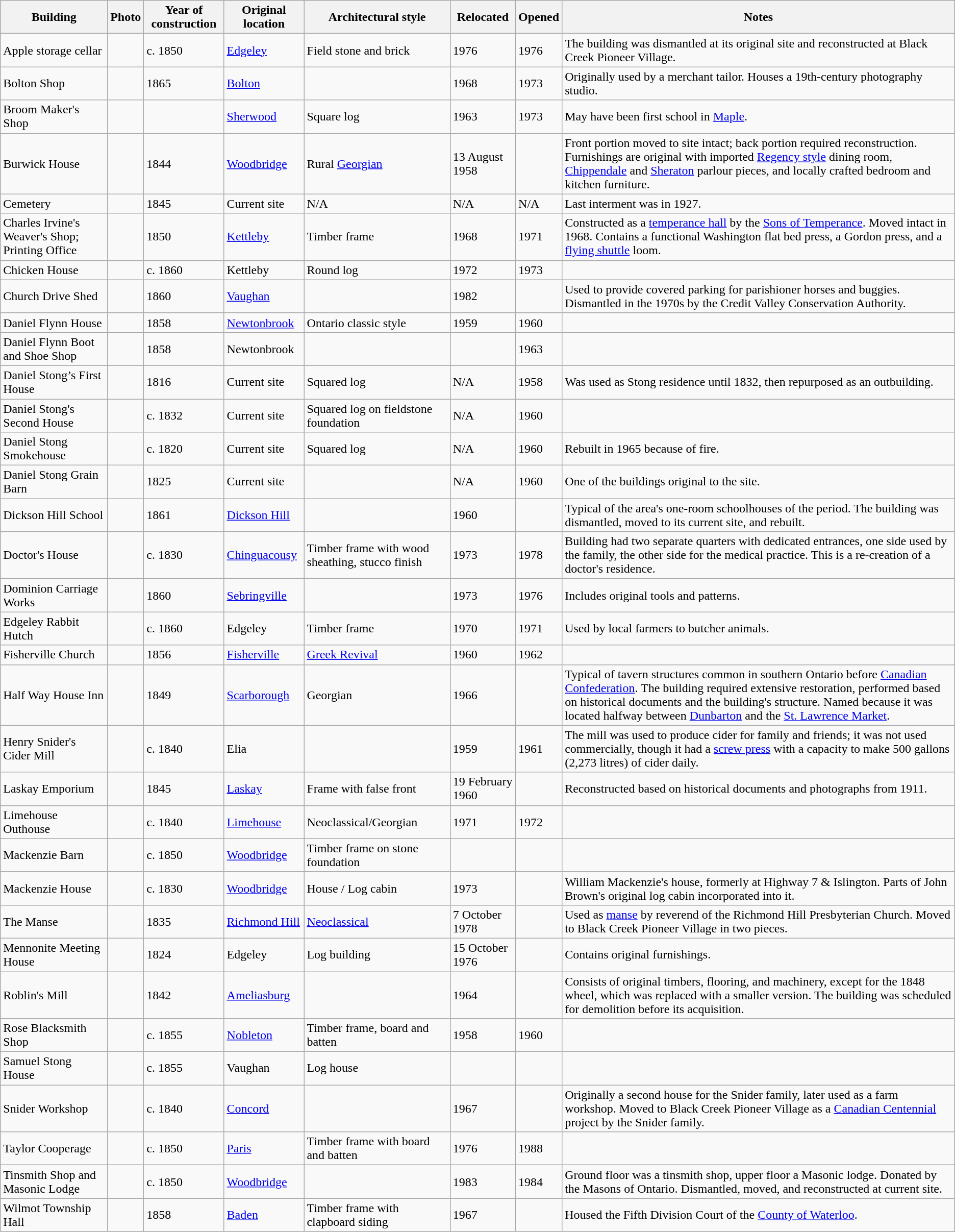<table class="wikitable sortable">
<tr>
<th>Building</th>
<th>Photo</th>
<th>Year of construction</th>
<th>Original location</th>
<th>Architectural style</th>
<th>Relocated</th>
<th>Opened</th>
<th>Notes</th>
</tr>
<tr>
<td>Apple storage cellar</td>
<td></td>
<td>c. 1850</td>
<td><a href='#'>Edgeley</a></td>
<td>Field stone and brick</td>
<td>1976</td>
<td>1976</td>
<td>The building was dismantled at its original site and reconstructed at Black Creek Pioneer Village.</td>
</tr>
<tr>
<td>Bolton Shop</td>
<td></td>
<td>1865</td>
<td><a href='#'>Bolton</a></td>
<td></td>
<td>1968</td>
<td>1973</td>
<td>Originally used by a merchant tailor. Houses a 19th-century photography studio.</td>
</tr>
<tr>
<td>Broom Maker's Shop</td>
<td></td>
<td></td>
<td><a href='#'>Sherwood</a></td>
<td>Square log</td>
<td>1963</td>
<td>1973</td>
<td>May have been first school in <a href='#'>Maple</a>.</td>
</tr>
<tr>
<td>Burwick House</td>
<td></td>
<td>1844</td>
<td><a href='#'>Woodbridge</a></td>
<td>Rural <a href='#'>Georgian</a></td>
<td>13 August 1958</td>
<td></td>
<td>Front portion moved to site intact; back portion required reconstruction. Furnishings are original with imported <a href='#'>Regency style</a> dining room, <a href='#'>Chippendale</a> and <a href='#'>Sheraton</a> parlour pieces, and locally crafted bedroom and kitchen furniture.</td>
</tr>
<tr>
<td>Cemetery</td>
<td></td>
<td>1845</td>
<td>Current site</td>
<td>N/A</td>
<td>N/A</td>
<td>N/A</td>
<td>Last interment was in 1927.</td>
</tr>
<tr>
<td>Charles Irvine's Weaver's Shop; Printing Office</td>
<td></td>
<td>1850</td>
<td><a href='#'>Kettleby</a></td>
<td>Timber frame</td>
<td>1968</td>
<td>1971</td>
<td>Constructed as a <a href='#'>temperance hall</a> by the <a href='#'>Sons of Temperance</a>. Moved intact in 1968. Contains a functional Washington flat bed press, a Gordon press, and a <a href='#'>flying shuttle</a> loom.</td>
</tr>
<tr>
<td>Chicken House</td>
<td></td>
<td>c. 1860</td>
<td>Kettleby</td>
<td>Round log</td>
<td>1972</td>
<td>1973</td>
<td></td>
</tr>
<tr>
<td>Church Drive Shed</td>
<td></td>
<td>1860</td>
<td><a href='#'>Vaughan</a></td>
<td></td>
<td>1982</td>
<td></td>
<td>Used to provide covered parking for parishioner horses and buggies. Dismantled in the 1970s by the Credit Valley Conservation Authority.</td>
</tr>
<tr>
<td>Daniel Flynn House</td>
<td></td>
<td>1858</td>
<td><a href='#'>Newtonbrook</a></td>
<td>Ontario classic style</td>
<td>1959</td>
<td>1960</td>
<td></td>
</tr>
<tr>
<td>Daniel Flynn Boot and Shoe Shop</td>
<td></td>
<td>1858</td>
<td>Newtonbrook</td>
<td></td>
<td></td>
<td>1963</td>
<td></td>
</tr>
<tr>
<td>Daniel Stong’s First House</td>
<td></td>
<td>1816</td>
<td>Current site</td>
<td>Squared log</td>
<td>N/A</td>
<td>1958</td>
<td>Was used as Stong residence until 1832, then repurposed as an outbuilding.</td>
</tr>
<tr>
<td>Daniel Stong's Second House</td>
<td></td>
<td>c. 1832</td>
<td>Current site</td>
<td>Squared log on fieldstone foundation</td>
<td>N/A</td>
<td>1960</td>
<td></td>
</tr>
<tr>
<td>Daniel Stong Smokehouse</td>
<td></td>
<td>c. 1820</td>
<td>Current site</td>
<td>Squared log</td>
<td>N/A</td>
<td>1960</td>
<td>Rebuilt in 1965 because of fire.</td>
</tr>
<tr>
<td>Daniel Stong Grain Barn</td>
<td></td>
<td>1825</td>
<td>Current site</td>
<td></td>
<td>N/A</td>
<td>1960</td>
<td>One of the buildings original to the site.</td>
</tr>
<tr>
<td>Dickson Hill School</td>
<td></td>
<td>1861</td>
<td><a href='#'>Dickson Hill</a></td>
<td></td>
<td>1960</td>
<td></td>
<td>Typical of the area's one-room schoolhouses of the period. The building was dismantled, moved to its current site, and rebuilt.</td>
</tr>
<tr>
<td>Doctor's House</td>
<td></td>
<td>c. 1830</td>
<td><a href='#'>Chinguacousy</a></td>
<td>Timber frame with wood sheathing, stucco finish</td>
<td>1973</td>
<td>1978</td>
<td>Building had two separate quarters with dedicated entrances, one side used by the family, the other side for the medical practice. This is a re-creation of a doctor's residence.</td>
</tr>
<tr>
<td>Dominion Carriage Works</td>
<td></td>
<td>1860</td>
<td><a href='#'>Sebringville</a></td>
<td></td>
<td>1973</td>
<td>1976</td>
<td>Includes original tools and patterns.</td>
</tr>
<tr>
<td>Edgeley Rabbit Hutch</td>
<td></td>
<td>c. 1860</td>
<td>Edgeley</td>
<td>Timber frame</td>
<td>1970</td>
<td>1971</td>
<td>Used by local farmers to butcher animals.</td>
</tr>
<tr>
<td>Fisherville Church</td>
<td></td>
<td>1856</td>
<td><a href='#'>Fisherville</a></td>
<td><a href='#'>Greek Revival</a></td>
<td>1960</td>
<td>1962</td>
<td></td>
</tr>
<tr>
<td>Half Way House Inn</td>
<td></td>
<td>1849</td>
<td><a href='#'>Scarborough</a></td>
<td>Georgian</td>
<td>1966</td>
<td></td>
<td>Typical of tavern structures common in southern Ontario before <a href='#'>Canadian Confederation</a>. The building required extensive restoration, performed based on historical documents and the building's structure. Named because it was located halfway between <a href='#'>Dunbarton</a> and the <a href='#'>St. Lawrence Market</a>.</td>
</tr>
<tr>
<td>Henry Snider's Cider Mill</td>
<td></td>
<td>c. 1840</td>
<td>Elia</td>
<td></td>
<td>1959</td>
<td>1961</td>
<td>The mill was used to produce cider for family and friends; it was not used commercially, though it had a <a href='#'>screw press</a> with a capacity to make 500 gallons (2,273 litres) of cider daily.</td>
</tr>
<tr>
<td>Laskay Emporium</td>
<td></td>
<td>1845</td>
<td><a href='#'>Laskay</a></td>
<td>Frame with false front</td>
<td>19 February 1960</td>
<td></td>
<td>Reconstructed based on historical documents and photographs from 1911.</td>
</tr>
<tr>
<td>Limehouse Outhouse</td>
<td></td>
<td>c. 1840</td>
<td><a href='#'>Limehouse</a></td>
<td>Neoclassical/Georgian</td>
<td>1971</td>
<td>1972</td>
<td></td>
</tr>
<tr>
<td>Mackenzie Barn</td>
<td></td>
<td>c. 1850</td>
<td><a href='#'>Woodbridge</a></td>
<td>Timber frame on stone foundation</td>
<td></td>
<td></td>
<td></td>
</tr>
<tr>
<td>Mackenzie House</td>
<td></td>
<td>c. 1830</td>
<td><a href='#'>Woodbridge</a></td>
<td>House / Log cabin</td>
<td>1973</td>
<td></td>
<td>William Mackenzie's house, formerly at Highway 7 & Islington. Parts of John Brown's original log cabin incorporated into it.</td>
</tr>
<tr>
<td>The Manse</td>
<td></td>
<td>1835</td>
<td><a href='#'>Richmond Hill</a></td>
<td><a href='#'>Neoclassical</a></td>
<td>7 October 1978</td>
<td></td>
<td>Used as <a href='#'>manse</a> by reverend of the Richmond Hill Presbyterian Church. Moved to Black Creek Pioneer Village in two pieces.</td>
</tr>
<tr>
<td>Mennonite Meeting House</td>
<td></td>
<td>1824</td>
<td>Edgeley</td>
<td>Log building</td>
<td>15 October 1976</td>
<td></td>
<td>Contains original furnishings.</td>
</tr>
<tr>
<td>Roblin's Mill</td>
<td></td>
<td>1842</td>
<td><a href='#'>Ameliasburg</a></td>
<td></td>
<td>1964</td>
<td></td>
<td>Consists of original timbers, flooring, and machinery, except for the 1848 wheel, which was replaced with a smaller version. The building was scheduled for demolition before its acquisition.</td>
</tr>
<tr>
<td>Rose Blacksmith Shop</td>
<td></td>
<td>c. 1855</td>
<td><a href='#'>Nobleton</a></td>
<td>Timber frame, board and batten</td>
<td>1958</td>
<td>1960</td>
<td></td>
</tr>
<tr>
<td>Samuel Stong House</td>
<td></td>
<td>c. 1855</td>
<td>Vaughan</td>
<td>Log house</td>
<td></td>
<td></td>
<td></td>
</tr>
<tr>
<td>Snider Workshop</td>
<td></td>
<td>c. 1840</td>
<td><a href='#'>Concord</a></td>
<td></td>
<td>1967</td>
<td></td>
<td>Originally a second house for the Snider family, later used as a farm workshop. Moved to Black Creek Pioneer Village as a <a href='#'>Canadian Centennial</a> project by the Snider family.</td>
</tr>
<tr>
<td>Taylor Cooperage</td>
<td></td>
<td>c. 1850</td>
<td><a href='#'>Paris</a></td>
<td>Timber frame with board and batten</td>
<td>1976</td>
<td>1988</td>
<td></td>
</tr>
<tr>
<td>Tinsmith Shop and Masonic Lodge</td>
<td></td>
<td>c. 1850</td>
<td><a href='#'>Woodbridge</a></td>
<td></td>
<td>1983</td>
<td>1984</td>
<td>Ground floor was a tinsmith shop, upper floor a Masonic lodge. Donated by the Masons of Ontario. Dismantled, moved, and reconstructed at current site.</td>
</tr>
<tr>
<td>Wilmot Township Hall</td>
<td></td>
<td>1858</td>
<td><a href='#'>Baden</a></td>
<td>Timber frame with clapboard siding</td>
<td>1967</td>
<td></td>
<td>Housed the Fifth Division Court of the <a href='#'>County of Waterloo</a>.</td>
</tr>
</table>
